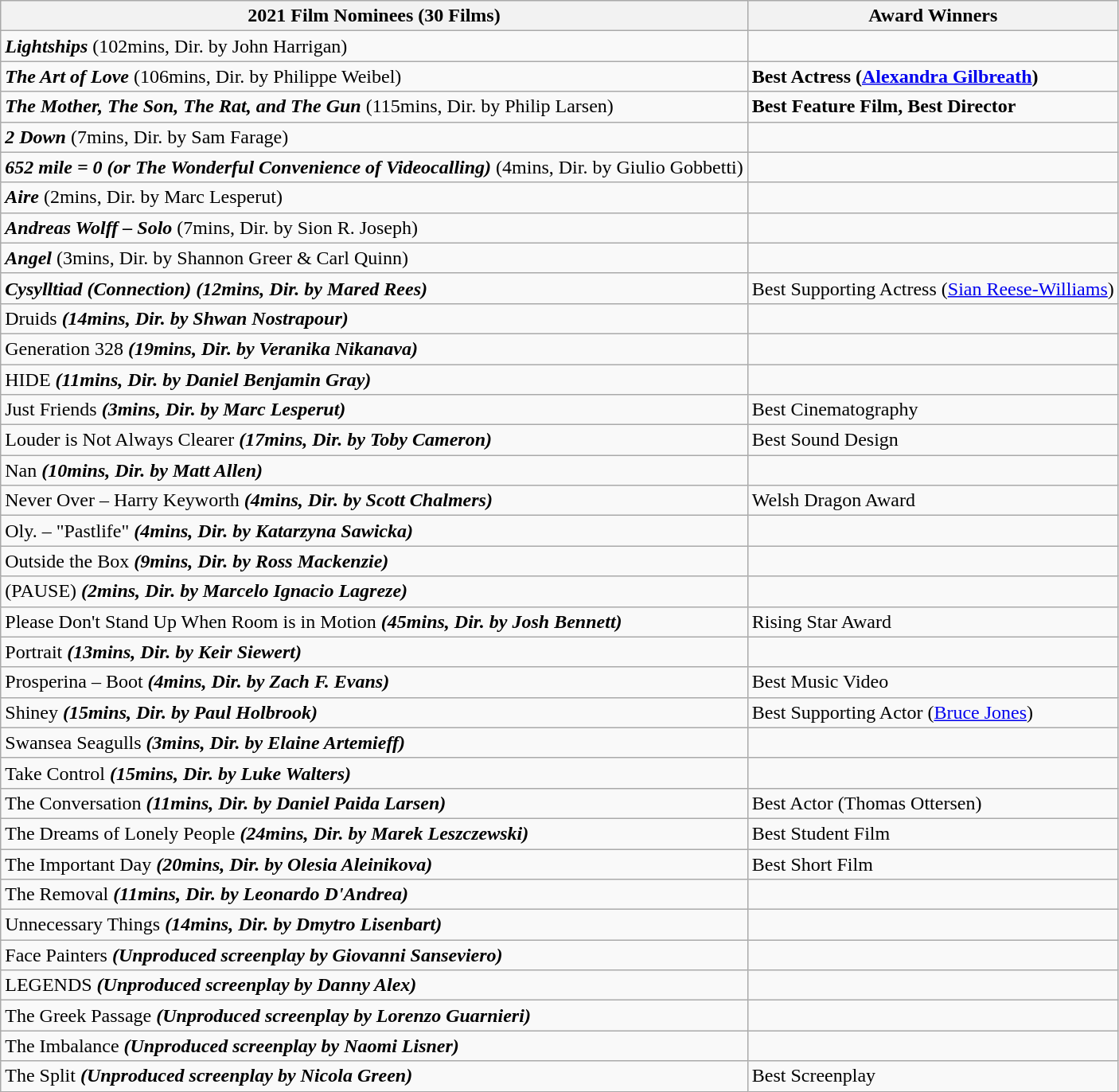<table class="wikitable mw-collapsible mw-collapsed">
<tr>
<th><strong>2021 Film Nominees (30 Films)</strong></th>
<th><strong>Award Winners</strong></th>
</tr>
<tr>
<td><strong><em>Lightships</em></strong> (102mins, Dir. by John Harrigan)</td>
<td></td>
</tr>
<tr>
<td><strong><em>The Art of Love</em></strong> (106mins, Dir. by Philippe Weibel)</td>
<td><strong>Best Actress (<a href='#'>Alexandra Gilbreath</a>)</strong></td>
</tr>
<tr>
<td><strong><em>The Mother, The Son, The Rat, and The Gun</em></strong> (115mins, Dir. by Philip Larsen)</td>
<td><strong>Best Feature Film, Best Director</strong></td>
</tr>
<tr>
<td><strong><em>2 Down</em></strong> (7mins, Dir. by Sam Farage)</td>
<td></td>
</tr>
<tr>
<td><strong><em>652 mile = 0 (or The Wonderful Convenience of Videocalling)</em></strong> (4mins, Dir. by Giulio Gobbetti)</td>
<td></td>
</tr>
<tr>
<td><strong><em>Aire</em></strong> (2mins, Dir. by Marc Lesperut)</td>
<td></td>
</tr>
<tr>
<td><strong><em>Andreas Wolff – Solo</em></strong> (7mins, Dir. by Sion R. Joseph)</td>
<td></td>
</tr>
<tr>
<td><strong><em>Angel</em></strong> (3mins, Dir. by Shannon Greer & Carl Quinn)</td>
<td></td>
</tr>
<tr>
<td><strong><em>Cysylltiad<strong> (Connection)<em> (12mins, Dir. by Mared Rees)</td>
<td></strong>Best Supporting Actress (<a href='#'>Sian Reese-Williams</a>)<strong></td>
</tr>
<tr>
<td></em></strong>Druids<strong><em> (14mins, Dir. by Shwan Nostrapour)</td>
<td></td>
</tr>
<tr>
<td></em></strong>Generation 328<strong><em> (19mins, Dir. by Veranika Nikanava)</td>
<td></td>
</tr>
<tr>
<td></em></strong>HIDE<strong><em> (11mins, Dir. by Daniel Benjamin Gray)</td>
<td></td>
</tr>
<tr>
<td></em></strong>Just Friends<strong><em> (3mins, Dir. by Marc Lesperut)</td>
<td></strong>Best Cinematography<strong></td>
</tr>
<tr>
<td></em></strong>Louder is Not Always Clearer<strong><em> (17mins, Dir. by Toby Cameron)</td>
<td></strong>Best Sound Design<strong></td>
</tr>
<tr>
<td></em></strong>Nan<strong><em> (10mins, Dir. by Matt Allen)</td>
<td></td>
</tr>
<tr>
<td></em></strong>Never Over – Harry Keyworth<strong><em>  (4mins, Dir. by Scott Chalmers)</td>
<td></strong>Welsh Dragon Award<strong></td>
</tr>
<tr>
<td></em></strong>Oly. – "Pastlife"<strong><em> (4mins, Dir. by Katarzyna Sawicka)</td>
<td></td>
</tr>
<tr>
<td></em></strong>Outside the Box<strong><em> (9mins,  Dir. by Ross Mackenzie)</td>
<td></td>
</tr>
<tr>
<td></em></strong>(PAUSE)<strong><em> (2mins, Dir. by Marcelo Ignacio Lagreze)</td>
<td></td>
</tr>
<tr>
<td></em></strong>Please Don't Stand Up When Room is in Motion<strong><em> (45mins, Dir. by Josh Bennett)</td>
<td></strong>Rising Star Award<strong></td>
</tr>
<tr>
<td></em></strong>Portrait<strong><em> (13mins, Dir. by Keir Siewert)</td>
<td></td>
</tr>
<tr>
<td></em></strong>Prosperina – Boot<strong><em> (4mins, Dir. by Zach F. Evans)</td>
<td></strong>Best Music Video<strong></td>
</tr>
<tr>
<td></em></strong>Shiney<strong><em> (15mins, Dir. by Paul Holbrook)</td>
<td></strong>Best Supporting Actor (<a href='#'>Bruce Jones</a>)<strong></td>
</tr>
<tr>
<td></em></strong>Swansea Seagulls<strong><em> (3mins, Dir. by Elaine Artemieff)</td>
<td></td>
</tr>
<tr>
<td></em></strong>Take Control<strong><em> (15mins, Dir. by Luke Walters)</td>
<td></td>
</tr>
<tr>
<td></em></strong>The Conversation<strong><em> (11mins, Dir. by Daniel Paida Larsen)</td>
<td></strong>Best Actor (Thomas Ottersen)<strong></td>
</tr>
<tr>
<td></em></strong>The Dreams of Lonely People<strong><em> (24mins, Dir. by Marek Leszczewski)</td>
<td></strong>Best Student Film<strong></td>
</tr>
<tr>
<td></em></strong>The Important Day<strong><em> (20mins,  Dir. by Olesia Aleinikova)</td>
<td></strong>Best Short Film<strong></td>
</tr>
<tr>
<td></em></strong>The Removal<strong><em> (11mins, Dir. by Leonardo D'Andrea)</td>
<td></td>
</tr>
<tr>
<td></em></strong>Unnecessary Things<strong><em> (14mins, Dir. by Dmytro Lisenbart)</td>
<td></td>
</tr>
<tr>
<td></em></strong>Face Painters<strong><em> (Unproduced screenplay by Giovanni Sanseviero)</td>
<td></td>
</tr>
<tr>
<td></em></strong>LEGENDS<strong><em> (Unproduced screenplay by Danny Alex)</td>
<td></td>
</tr>
<tr>
<td></em></strong>The Greek Passage<strong><em>  (Unproduced screenplay by Lorenzo Guarnieri)</td>
<td></td>
</tr>
<tr>
<td></em></strong>The Imbalance<strong><em> (Unproduced screenplay by Naomi Lisner)</td>
<td></td>
</tr>
<tr>
<td></em></strong>The Split<strong><em> (Unproduced screenplay by Nicola Green)</td>
<td></strong>Best Screenplay<strong></td>
</tr>
</table>
